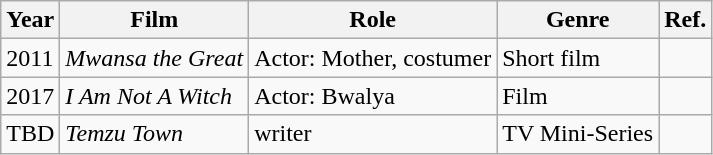<table class="wikitable">
<tr>
<th>Year</th>
<th>Film</th>
<th>Role</th>
<th>Genre</th>
<th>Ref.</th>
</tr>
<tr>
<td>2011</td>
<td><em>Mwansa the Great</em></td>
<td>Actor: Mother, costumer</td>
<td>Short film</td>
<td></td>
</tr>
<tr>
<td>2017</td>
<td><em>I Am Not A Witch</em></td>
<td>Actor: Bwalya</td>
<td>Film</td>
<td></td>
</tr>
<tr>
<td>TBD</td>
<td><em>Temzu Town</em></td>
<td>writer</td>
<td>TV Mini-Series</td>
<td></td>
</tr>
</table>
